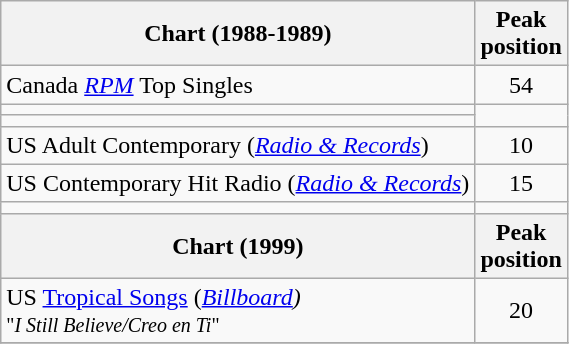<table class="wikitable sortable">
<tr>
<th align="left">Chart (1988-1989)</th>
<th align="left">Peak <br>position</th>
</tr>
<tr>
<td>Canada <em><a href='#'>RPM</a></em> Top Singles</td>
<td style="text-align:center;">54</td>
</tr>
<tr>
<td></td>
</tr>
<tr>
<td></td>
</tr>
<tr>
<td align="left">US Adult Contemporary (<em><a href='#'>Radio & Records</a></em>)</td>
<td align="center">10</td>
</tr>
<tr>
<td align="left">US Contemporary Hit Radio (<em><a href='#'>Radio & Records</a></em>)</td>
<td align="center">15</td>
</tr>
<tr>
<td></td>
</tr>
<tr>
<th align="left">Chart (1999)</th>
<th align="left">Peak <br>position</th>
</tr>
<tr>
<td align="left">US <a href='#'>Tropical Songs</a> (<em><a href='#'>Billboard</a>)</em><br><small>"<em>I Still Believe/Creo en Ti</em>"</small></td>
<td align="center">20</td>
</tr>
<tr>
</tr>
</table>
